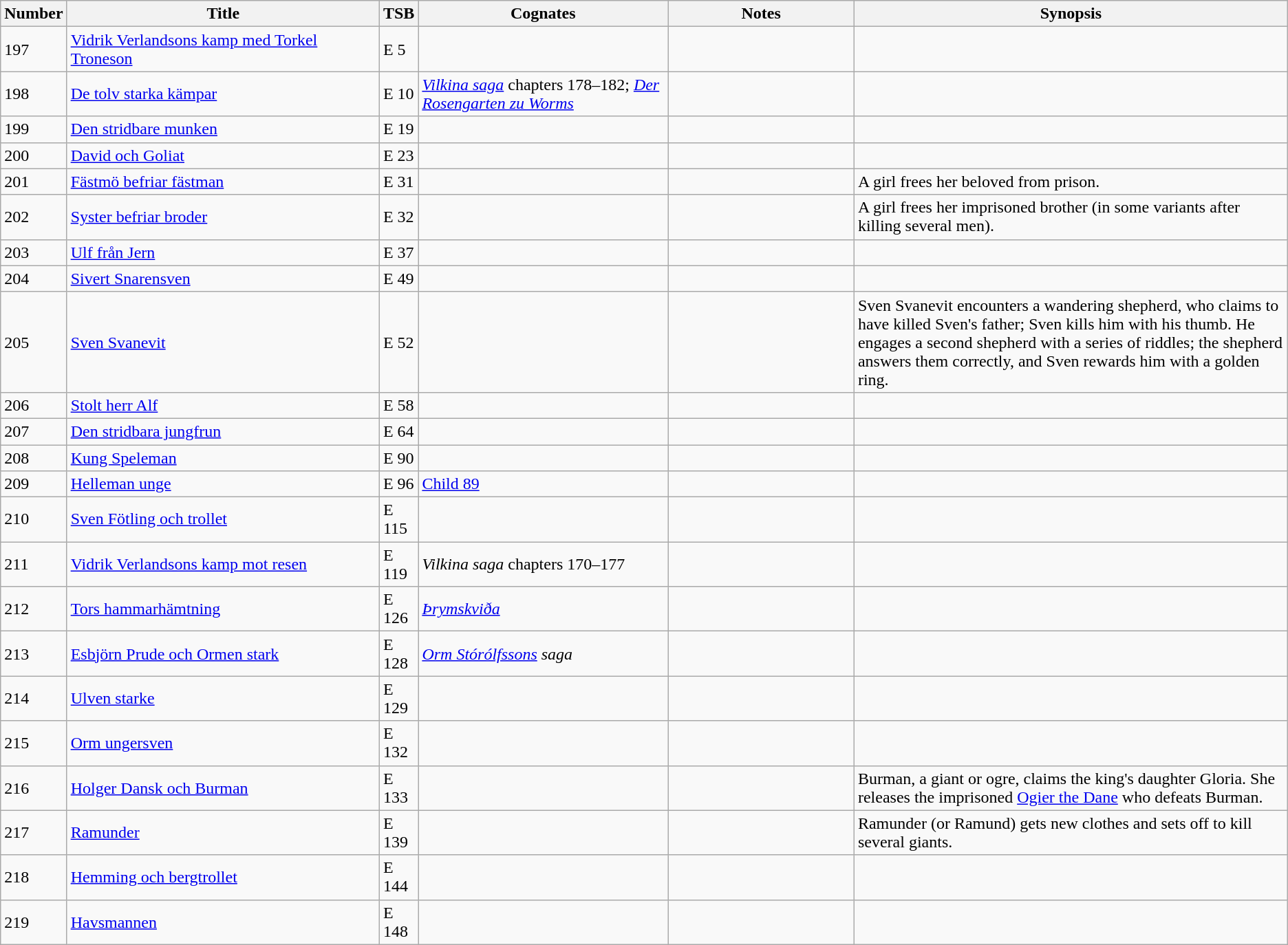<table class="wikitable sortable">
<tr>
<th scope="col" style="width: 2.5%;">Number</th>
<th scope="col" style="width: 25%;">Title</th>
<th scope="col" style="width: 2.5%;">TSB</th>
<th scope="col" style="width: 20%;">Cognates</th>
<th scope="col" style="width: 15%;">Notes</th>
<th scope="col" style="width: 35%;">Synopsis</th>
</tr>
<tr>
<td>197</td>
<td><a href='#'>Vidrik Verlandsons kamp med Torkel Troneson</a></td>
<td>E 5</td>
<td></td>
<td></td>
<td></td>
</tr>
<tr>
<td>198</td>
<td><a href='#'>De tolv starka kämpar</a></td>
<td>E 10</td>
<td><em><a href='#'>Vilkina saga</a></em> chapters 178–182; <em><a href='#'>Der Rosengarten zu Worms</a></em></td>
<td></td>
<td></td>
</tr>
<tr>
<td>199</td>
<td><a href='#'>Den stridbare munken</a></td>
<td>E 19</td>
<td></td>
<td></td>
<td></td>
</tr>
<tr>
<td>200</td>
<td><a href='#'>David och Goliat</a></td>
<td>E 23</td>
<td></td>
<td></td>
<td></td>
</tr>
<tr>
<td>201</td>
<td><a href='#'>Fästmö befriar fästman</a></td>
<td>E 31</td>
<td></td>
<td></td>
<td>A girl frees her beloved from prison.</td>
</tr>
<tr>
<td>202</td>
<td><a href='#'>Syster befriar broder</a></td>
<td>E 32</td>
<td></td>
<td></td>
<td>A girl frees her imprisoned brother (in some variants after killing several men).</td>
</tr>
<tr>
<td>203</td>
<td><a href='#'>Ulf från Jern</a></td>
<td>E 37</td>
<td></td>
<td></td>
<td></td>
</tr>
<tr>
<td>204</td>
<td><a href='#'>Sivert Snarensven</a></td>
<td>E 49</td>
<td></td>
<td></td>
<td></td>
</tr>
<tr>
<td>205</td>
<td><a href='#'>Sven Svanevit</a></td>
<td>E 52</td>
<td></td>
<td></td>
<td>Sven Svanevit encounters a wandering shepherd, who claims to have killed Sven's father; Sven kills him with his thumb. He engages a second shepherd with a series of riddles; the shepherd answers them correctly, and Sven rewards him with a golden ring.</td>
</tr>
<tr>
<td>206</td>
<td><a href='#'>Stolt herr Alf</a></td>
<td>E 58</td>
<td></td>
<td></td>
<td></td>
</tr>
<tr>
<td>207</td>
<td><a href='#'>Den stridbara jungfrun</a></td>
<td>E 64</td>
<td></td>
<td></td>
<td></td>
</tr>
<tr>
<td>208</td>
<td><a href='#'>Kung Speleman</a></td>
<td>E 90</td>
<td></td>
<td></td>
<td></td>
</tr>
<tr>
<td>209</td>
<td><a href='#'>Helleman unge</a></td>
<td>E 96</td>
<td><a href='#'>Child 89</a></td>
<td></td>
<td></td>
</tr>
<tr>
<td>210</td>
<td><a href='#'>Sven Fötling och trollet</a></td>
<td>E 115</td>
<td></td>
<td></td>
<td></td>
</tr>
<tr>
<td>211</td>
<td><a href='#'>Vidrik Verlandsons kamp mot resen</a></td>
<td>E 119</td>
<td><em>Vilkina saga</em> chapters 170–177</td>
<td></td>
<td></td>
</tr>
<tr>
<td>212</td>
<td><a href='#'>Tors hammarhämtning</a></td>
<td>E 126</td>
<td><em><a href='#'>Þrymskviða</a></em></td>
<td></td>
<td></td>
</tr>
<tr>
<td>213</td>
<td><a href='#'>Esbjörn Prude och Ormen stark</a></td>
<td>E 128</td>
<td><em><a href='#'>Orm Stórólfssons</a> saga</em></td>
<td></td>
<td></td>
</tr>
<tr>
<td>214</td>
<td><a href='#'>Ulven starke</a></td>
<td>E 129</td>
<td></td>
<td></td>
<td></td>
</tr>
<tr>
<td>215</td>
<td><a href='#'>Orm ungersven</a></td>
<td>E 132</td>
<td></td>
<td></td>
<td></td>
</tr>
<tr>
<td>216</td>
<td><a href='#'>Holger Dansk och Burman</a></td>
<td>E 133</td>
<td></td>
<td></td>
<td>Burman, a giant or ogre, claims the king's daughter Gloria. She releases the imprisoned <a href='#'>Ogier the Dane</a> who defeats Burman.</td>
</tr>
<tr>
<td>217</td>
<td><a href='#'>Ramunder</a></td>
<td>E 139</td>
<td></td>
<td></td>
<td>Ramunder (or Ramund) gets new clothes and sets off to kill several giants.</td>
</tr>
<tr>
<td>218</td>
<td><a href='#'>Hemming och bergtrollet</a></td>
<td>E 144</td>
<td></td>
<td></td>
<td></td>
</tr>
<tr>
<td>219</td>
<td><a href='#'>Havsmannen</a></td>
<td>E 148</td>
<td></td>
<td></td>
<td></td>
</tr>
</table>
